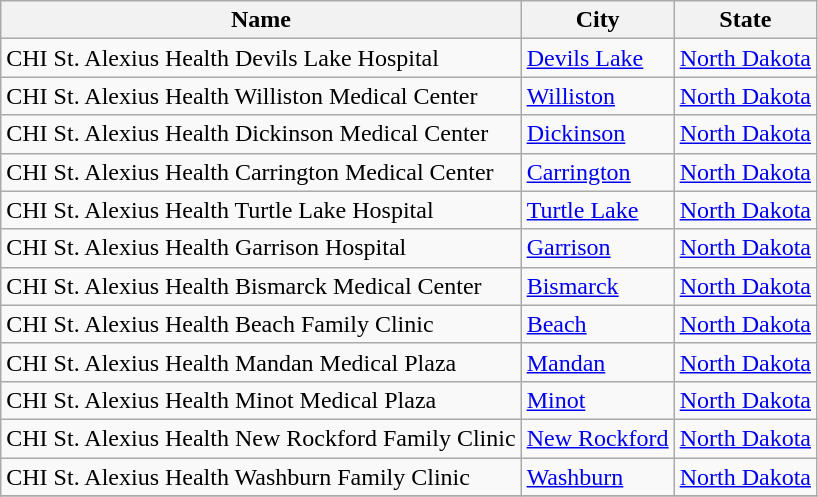<table class="wikitable sortable" border="1">
<tr>
<th>Name</th>
<th>City</th>
<th>State</th>
</tr>
<tr>
<td>CHI St. Alexius Health Devils Lake Hospital</td>
<td><a href='#'>Devils Lake</a></td>
<td><a href='#'>North Dakota</a></td>
</tr>
<tr>
<td>CHI St. Alexius Health Williston Medical Center</td>
<td><a href='#'>Williston</a></td>
<td><a href='#'>North Dakota</a></td>
</tr>
<tr>
<td>CHI St. Alexius Health Dickinson Medical Center</td>
<td><a href='#'>Dickinson</a></td>
<td><a href='#'>North Dakota</a></td>
</tr>
<tr>
<td>CHI St. Alexius Health Carrington Medical Center</td>
<td><a href='#'>Carrington</a></td>
<td><a href='#'>North Dakota</a></td>
</tr>
<tr>
<td>CHI St. Alexius Health Turtle Lake Hospital</td>
<td><a href='#'>Turtle Lake</a></td>
<td><a href='#'>North Dakota</a></td>
</tr>
<tr>
<td>CHI St. Alexius Health Garrison Hospital</td>
<td><a href='#'>Garrison</a></td>
<td><a href='#'>North Dakota</a></td>
</tr>
<tr>
<td>CHI St. Alexius Health Bismarck Medical Center</td>
<td><a href='#'>Bismarck</a></td>
<td><a href='#'>North Dakota</a></td>
</tr>
<tr>
<td>CHI St. Alexius Health Beach Family Clinic</td>
<td><a href='#'>Beach</a></td>
<td><a href='#'>North Dakota</a></td>
</tr>
<tr>
<td>CHI St. Alexius Health Mandan Medical Plaza</td>
<td><a href='#'>Mandan</a></td>
<td><a href='#'>North Dakota</a></td>
</tr>
<tr>
<td>CHI St. Alexius Health Minot Medical Plaza</td>
<td><a href='#'>Minot</a></td>
<td><a href='#'>North Dakota</a></td>
</tr>
<tr>
<td>CHI St. Alexius Health New Rockford Family Clinic</td>
<td><a href='#'>New Rockford</a></td>
<td><a href='#'>North Dakota</a></td>
</tr>
<tr>
<td>CHI St. Alexius Health Washburn Family Clinic</td>
<td><a href='#'>Washburn</a></td>
<td><a href='#'>North Dakota</a></td>
</tr>
<tr>
</tr>
</table>
